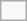<table class="infobox">
<tr>
<td></td>
<td></td>
</tr>
</table>
